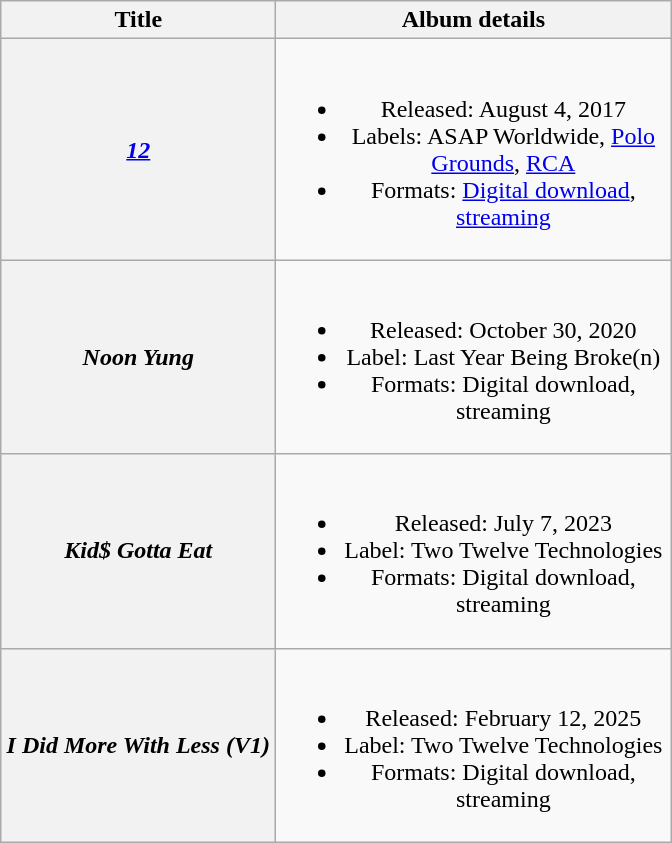<table class="wikitable plainrowheaders" style="text-align:center;">
<tr>
<th scope="col" style="width:11em;">Title</th>
<th scope="col" style="width:16em;">Album details</th>
</tr>
<tr>
<th scope="row"><em><a href='#'>12</a></em></th>
<td><br><ul><li>Released: August 4, 2017</li><li>Labels: ASAP Worldwide, <a href='#'>Polo Grounds</a>, <a href='#'>RCA</a></li><li>Formats: <a href='#'>Digital download</a>, <a href='#'>streaming</a></li></ul></td>
</tr>
<tr>
<th scope="row"><em>Noon Yung</em></th>
<td><br><ul><li>Released: October 30, 2020</li><li>Label: Last Year Being Broke(n)</li><li>Formats: Digital download, streaming</li></ul></td>
</tr>
<tr>
<th scope="row"><em>Kid$ Gotta Eat</em></th>
<td><br><ul><li>Released: July 7, 2023</li><li>Label: Two Twelve Technologies</li><li>Formats: Digital download, streaming</li></ul></td>
</tr>
<tr>
<th scope="row"><em>I Did More With Less (V1)</em></th>
<td><br><ul><li>Released: February 12, 2025</li><li>Label: Two Twelve Technologies</li><li>Formats: Digital download, streaming</li></ul></td>
</tr>
</table>
